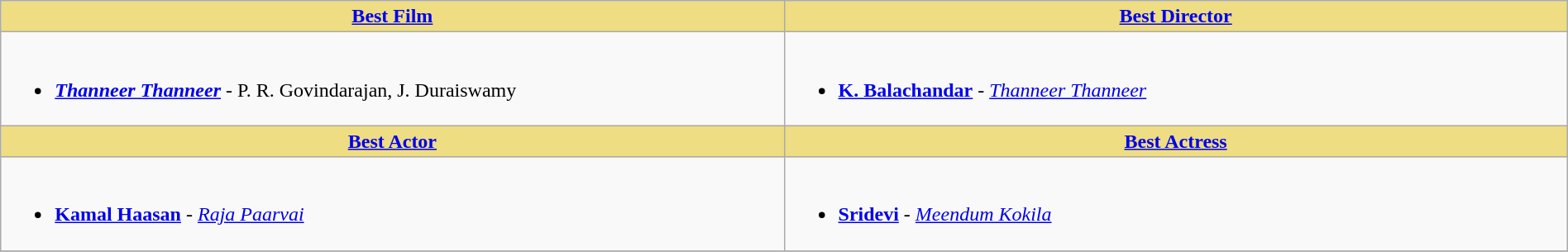<table class="wikitable" width=100% |>
<tr>
<th !  style="background:#eedd82; text-align:center; width:50%;"><a href='#'>Best Film</a></th>
<th !  style="background:#eedd82; text-align:center; width:50%;"><a href='#'>Best Director</a></th>
</tr>
<tr>
<td valign="top"><br><ul><li><strong><em><a href='#'>Thanneer Thanneer</a></em></strong> - P. R. Govindarajan, J. Duraiswamy</li></ul></td>
<td valign="top"><br><ul><li><strong><a href='#'>K. Balachandar</a></strong> - <em><a href='#'>Thanneer Thanneer</a></em></li></ul></td>
</tr>
<tr>
<th !  style="background:#eedd82; text-align:center; width:50%;"><a href='#'>Best Actor</a></th>
<th !  style="background:#eedd82; text-align:center; width:50%;"><a href='#'>Best Actress</a></th>
</tr>
<tr>
<td valign="top"><br><ul><li><strong><a href='#'>Kamal Haasan</a></strong> - <em><a href='#'>Raja Paarvai</a></em></li></ul></td>
<td valign="top"><br><ul><li><strong><a href='#'>Sridevi</a></strong> - <em><a href='#'>Meendum Kokila</a></em></li></ul></td>
</tr>
<tr>
</tr>
</table>
